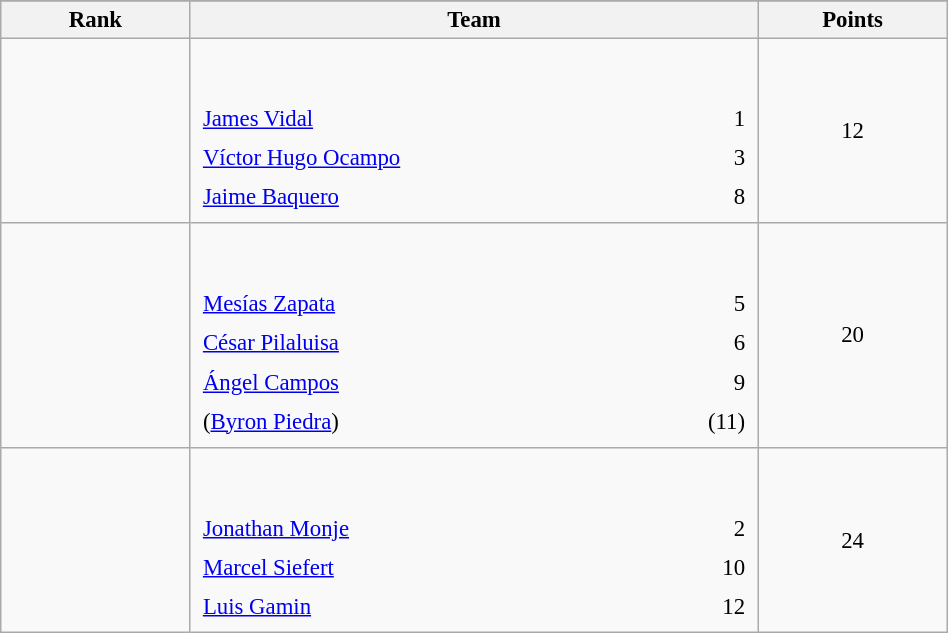<table class="wikitable sortable" style=" text-align:center; font-size:95%;" width="50%">
<tr>
</tr>
<tr>
<th width=10%>Rank</th>
<th width=30%>Team</th>
<th width=10%>Points</th>
</tr>
<tr>
<td align=center></td>
<td align=left> <br><br><table width=100%>
<tr>
<td align=left style="border:0"><a href='#'>James Vidal</a></td>
<td align=right style="border:0">1</td>
</tr>
<tr>
<td align=left style="border:0"><a href='#'>Víctor Hugo Ocampo</a></td>
<td align=right style="border:0">3</td>
</tr>
<tr>
<td align=left style="border:0"><a href='#'>Jaime Baquero</a></td>
<td align=right style="border:0">8</td>
</tr>
</table>
</td>
<td>12</td>
</tr>
<tr>
<td align=center></td>
<td align=left> <br><br><table width=100%>
<tr>
<td align=left style="border:0"><a href='#'>Mesías Zapata</a></td>
<td align=right style="border:0">5</td>
</tr>
<tr>
<td align=left style="border:0"><a href='#'>César Pilaluisa</a></td>
<td align=right style="border:0">6</td>
</tr>
<tr>
<td align=left style="border:0"><a href='#'>Ángel Campos</a></td>
<td align=right style="border:0">9</td>
</tr>
<tr>
<td align=left style="border:0">(<a href='#'>Byron Piedra</a>)</td>
<td align=right style="border:0">(11)</td>
</tr>
</table>
</td>
<td>20</td>
</tr>
<tr>
<td align=center></td>
<td align=left> <br><br><table width=100%>
<tr>
<td align=left style="border:0"><a href='#'>Jonathan Monje</a></td>
<td align=right style="border:0">2</td>
</tr>
<tr>
<td align=left style="border:0"><a href='#'>Marcel Siefert</a></td>
<td align=right style="border:0">10</td>
</tr>
<tr>
<td align=left style="border:0"><a href='#'>Luis Gamin</a></td>
<td align=right style="border:0">12</td>
</tr>
</table>
</td>
<td>24</td>
</tr>
</table>
